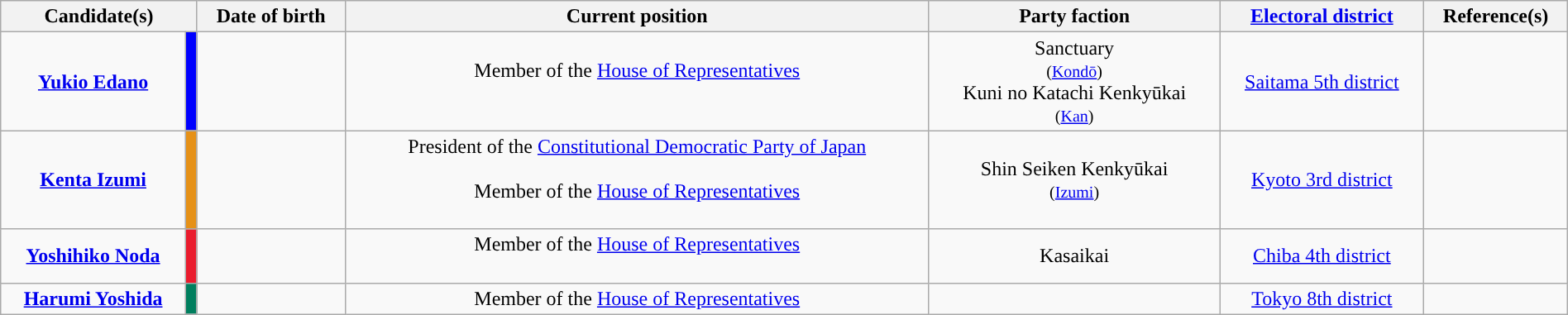<table class="wikitable sortable" style="text-align:center;width:100%">
<tr>
<th colspan="2" style="width:110px;">Candidate(s)</th>
<th>Date of birth</th>
<th class="unsortable">Current position</th>
<th>Party faction</th>
<th><a href='#'>Electoral district</a></th>
<th class="unsortable">Reference(s)</th>
</tr>
<tr>
<td> <strong><a href='#'>Yukio Edano</a></strong></td>
<td style="background:#0000FF"></td>
<td><br></td>
<td>Member of the <a href='#'>House of Representatives</a><br><br></td>
<td>Sanctuary<br><small>(<a href='#'>Kondō</a>)</small><br>Kuni no Katachi Kenkyūkai<br><small>(<a href='#'>Kan</a>)</small></td>
<td> <a href='#'>Saitama 5th district</a></td>
<td></td>
</tr>
<tr>
<td> <strong><a href='#'>Kenta Izumi</a></strong></td>
<td style="background:#E69117"></td>
<td><br></td>
<td>President of the <a href='#'>Constitutional Democratic Party of Japan</a><br><br>Member of the <a href='#'>House of Representatives</a><br><br></td>
<td>Shin Seiken Kenkyūkai<br><small>(<a href='#'>Izumi</a>)</small></td>
<td> <a href='#'>Kyoto 3rd district</a></td>
<td></td>
</tr>
<tr>
<td> <strong><a href='#'>Yoshihiko Noda</a></strong></td>
<td style="background:#EA1B2D"></td>
<td><br></td>
<td>Member of the <a href='#'>House of Representatives</a><br><br></td>
<td>Kasaikai<br></td>
<td> <a href='#'>Chiba 4th district</a></td>
<td></td>
</tr>
<tr>
<td> <strong><a href='#'>Harumi Yoshida</a></strong></td>
<td style="background:#007F5E"></td>
<td><br></td>
<td>Member of the <a href='#'>House of Representatives</a><br></td>
<td></td>
<td><a href='#'>Tokyo 8th district</a></td>
<td></td>
</tr>
</table>
